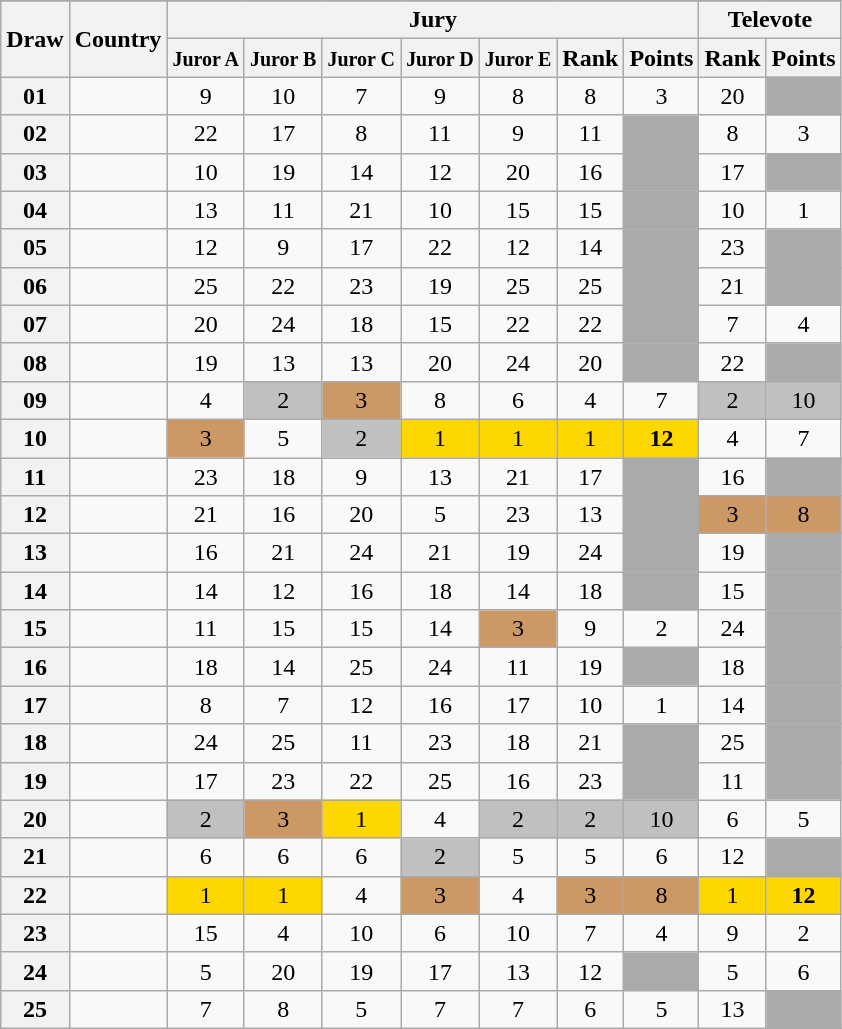<table class="sortable wikitable collapsible plainrowheaders" style="text-align:center;">
<tr>
</tr>
<tr>
<th scope="col" rowspan="2">Draw</th>
<th scope="col" rowspan="2">Country</th>
<th scope="col" colspan="7">Jury</th>
<th scope="col" colspan="2">Televote</th>
</tr>
<tr>
<th scope="col"><small>Juror A</small></th>
<th scope="col"><small>Juror B</small></th>
<th scope="col"><small>Juror C</small></th>
<th scope="col"><small>Juror D</small></th>
<th scope="col"><small>Juror E</small></th>
<th scope="col">Rank</th>
<th scope="col">Points</th>
<th scope="col">Rank</th>
<th scope="col">Points</th>
</tr>
<tr>
<th scope="row" style="text-align:center;">01</th>
<td style="text-align:left;"></td>
<td>9</td>
<td>10</td>
<td>7</td>
<td>9</td>
<td>8</td>
<td>8</td>
<td>3</td>
<td>20</td>
<td style="background:#AAAAAA;"></td>
</tr>
<tr>
<th scope="row" style="text-align:center;">02</th>
<td style="text-align:left;"></td>
<td>22</td>
<td>17</td>
<td>8</td>
<td>11</td>
<td>9</td>
<td>11</td>
<td style="background:#AAAAAA;"></td>
<td>8</td>
<td>3</td>
</tr>
<tr>
<th scope="row" style="text-align:center;">03</th>
<td style="text-align:left;"></td>
<td>10</td>
<td>19</td>
<td>14</td>
<td>12</td>
<td>20</td>
<td>16</td>
<td style="background:#AAAAAA;"></td>
<td>17</td>
<td style="background:#AAAAAA;"></td>
</tr>
<tr>
<th scope="row" style="text-align:center;">04</th>
<td style="text-align:left;"></td>
<td>13</td>
<td>11</td>
<td>21</td>
<td>10</td>
<td>15</td>
<td>15</td>
<td style="background:#AAAAAA;"></td>
<td>10</td>
<td>1</td>
</tr>
<tr>
<th scope="row" style="text-align:center;">05</th>
<td style="text-align:left;"></td>
<td>12</td>
<td>9</td>
<td>17</td>
<td>22</td>
<td>12</td>
<td>14</td>
<td style="background:#AAAAAa;"></td>
<td>23</td>
<td style="background:#AAAAAA;"></td>
</tr>
<tr>
<th scope="row" style="text-align:center;">06</th>
<td style="text-align:left;"></td>
<td>25</td>
<td>22</td>
<td>23</td>
<td>19</td>
<td>25</td>
<td>25</td>
<td style="background:#AAAAAA;"></td>
<td>21</td>
<td style="background:#AAAAAA;"></td>
</tr>
<tr>
<th scope="row" style="text-align:center;">07</th>
<td style="text-align:left;"></td>
<td>20</td>
<td>24</td>
<td>18</td>
<td>15</td>
<td>22</td>
<td>22</td>
<td style="background:#AAAAAA;"></td>
<td>7</td>
<td>4</td>
</tr>
<tr>
<th scope="row" style="text-align:center;">08</th>
<td style="text-align:left;"></td>
<td>19</td>
<td>13</td>
<td>13</td>
<td>20</td>
<td>24</td>
<td>20</td>
<td style="background:#AAAAAA;"></td>
<td>22</td>
<td style="background:#AAAAAA;"></td>
</tr>
<tr>
<th scope="row" style="text-align:center;">09</th>
<td style="text-align:left;"></td>
<td>4</td>
<td style="background:silver;">2</td>
<td style="background:#CC9966;">3</td>
<td>8</td>
<td>6</td>
<td>4</td>
<td>7</td>
<td style="background:silver;">2</td>
<td style="background:silver;">10</td>
</tr>
<tr>
<th scope="row" style="text-align:center;">10</th>
<td style="text-align:left;"></td>
<td style="background:#CC9966;">3</td>
<td>5</td>
<td style="background:silver;">2</td>
<td style="background:gold;">1</td>
<td style="background:gold;">1</td>
<td style="background:gold;">1</td>
<td style="background:gold;"><strong>12</strong></td>
<td>4</td>
<td>7</td>
</tr>
<tr>
<th scope="row" style="text-align:center;">11</th>
<td style="text-align:left;"></td>
<td>23</td>
<td>18</td>
<td>9</td>
<td>13</td>
<td>21</td>
<td>17</td>
<td style="background:#AAAAAA;"></td>
<td>16</td>
<td style="background:#AAAAAA;"></td>
</tr>
<tr>
<th scope="row" style="text-align:center;">12</th>
<td style="text-align:left;"></td>
<td>21</td>
<td>16</td>
<td>20</td>
<td>5</td>
<td>23</td>
<td>13</td>
<td style="background:#AAAAAA;"></td>
<td style="background:#CC9966;">3</td>
<td style="background:#CC9966;">8</td>
</tr>
<tr>
<th scope="row" style="text-align:center;">13</th>
<td style="text-align:left;"></td>
<td>16</td>
<td>21</td>
<td>24</td>
<td>21</td>
<td>19</td>
<td>24</td>
<td style="background:#AAAAAA;"></td>
<td>19</td>
<td style="background:#AAAAAA;"></td>
</tr>
<tr>
<th scope="row" style="text-align:center;">14</th>
<td style="text-align:left;"></td>
<td>14</td>
<td>12</td>
<td>16</td>
<td>18</td>
<td>14</td>
<td>18</td>
<td style="background:#AAAAAA;"></td>
<td>15</td>
<td style="background:#AAAAAA;"></td>
</tr>
<tr>
<th scope="row" style="text-align:center;">15</th>
<td style="text-align:left;"></td>
<td>11</td>
<td>15</td>
<td>15</td>
<td>14</td>
<td style="background:#CC9966;">3</td>
<td>9</td>
<td>2</td>
<td>24</td>
<td style="background:#AAAAAA;"></td>
</tr>
<tr>
<th scope="row" style="text-align:center;">16</th>
<td style="text-align:left;"></td>
<td>18</td>
<td>14</td>
<td>25</td>
<td>24</td>
<td>11</td>
<td>19</td>
<td style="background:#AAAAAA;"></td>
<td>18</td>
<td style="background:#AAAAAA;"></td>
</tr>
<tr>
<th scope="row" style="text-align:center;">17</th>
<td style="text-align:left;"></td>
<td>8</td>
<td>7</td>
<td>12</td>
<td>16</td>
<td>17</td>
<td>10</td>
<td>1</td>
<td>14</td>
<td style="background:#AAAAAA;"></td>
</tr>
<tr>
<th scope="row" style="text-align:center;">18</th>
<td style="text-align:left;"></td>
<td>24</td>
<td>25</td>
<td>11</td>
<td>23</td>
<td>18</td>
<td>21</td>
<td style="background:#AAAAAA;"></td>
<td>25</td>
<td style="background:#AAAAAA;"></td>
</tr>
<tr>
<th scope="row" style="text-align:center;">19</th>
<td style="text-align:left;"></td>
<td>17</td>
<td>23</td>
<td>22</td>
<td>25</td>
<td>16</td>
<td>23</td>
<td style="background:#AAAAAA;"></td>
<td>11</td>
<td style="background:#AAAAAA;"></td>
</tr>
<tr>
<th scope="row" style="text-align:center;">20</th>
<td style="text-align:left;"></td>
<td style="background:silver;">2</td>
<td style="background:#CC9966;">3</td>
<td style="background:gold;">1</td>
<td>4</td>
<td style="background:silver;">2</td>
<td style="background:silver;">2</td>
<td style="background:silver;">10</td>
<td>6</td>
<td>5</td>
</tr>
<tr>
<th scope="row" style="text-align:center;">21</th>
<td style="text-align:left;"></td>
<td>6</td>
<td>6</td>
<td>6</td>
<td style="background:silver;">2</td>
<td>5</td>
<td>5</td>
<td>6</td>
<td>12</td>
<td style="background:#AAAAAA;"></td>
</tr>
<tr>
<th scope="row" style="text-align:center;">22</th>
<td style="text-align:left;"></td>
<td style="background:gold;">1</td>
<td style="background:gold;">1</td>
<td>4</td>
<td style="background:#CC9966;">3</td>
<td>4</td>
<td style="background:#CC9966;">3</td>
<td style="background:#CC9966;">8</td>
<td style="background:gold;">1</td>
<td style="background:gold;"><strong>12</strong></td>
</tr>
<tr>
<th scope="row" style="text-align:center;">23</th>
<td style="text-align:left;"></td>
<td>15</td>
<td>4</td>
<td>10</td>
<td>6</td>
<td>10</td>
<td>7</td>
<td>4</td>
<td>9</td>
<td>2</td>
</tr>
<tr>
<th scope="row" style="text-align:center;">24</th>
<td style="text-align:left;"></td>
<td>5</td>
<td>20</td>
<td>19</td>
<td>17</td>
<td>13</td>
<td>12</td>
<td style="background:#AAAAAA;"></td>
<td>5</td>
<td>6</td>
</tr>
<tr>
<th scope="row" style="text-align:center;">25</th>
<td style="text-align:left;"></td>
<td>7</td>
<td>8</td>
<td>5</td>
<td>7</td>
<td>7</td>
<td>6</td>
<td>5</td>
<td>13</td>
<td style="background:#AAAAAA;"></td>
</tr>
</table>
